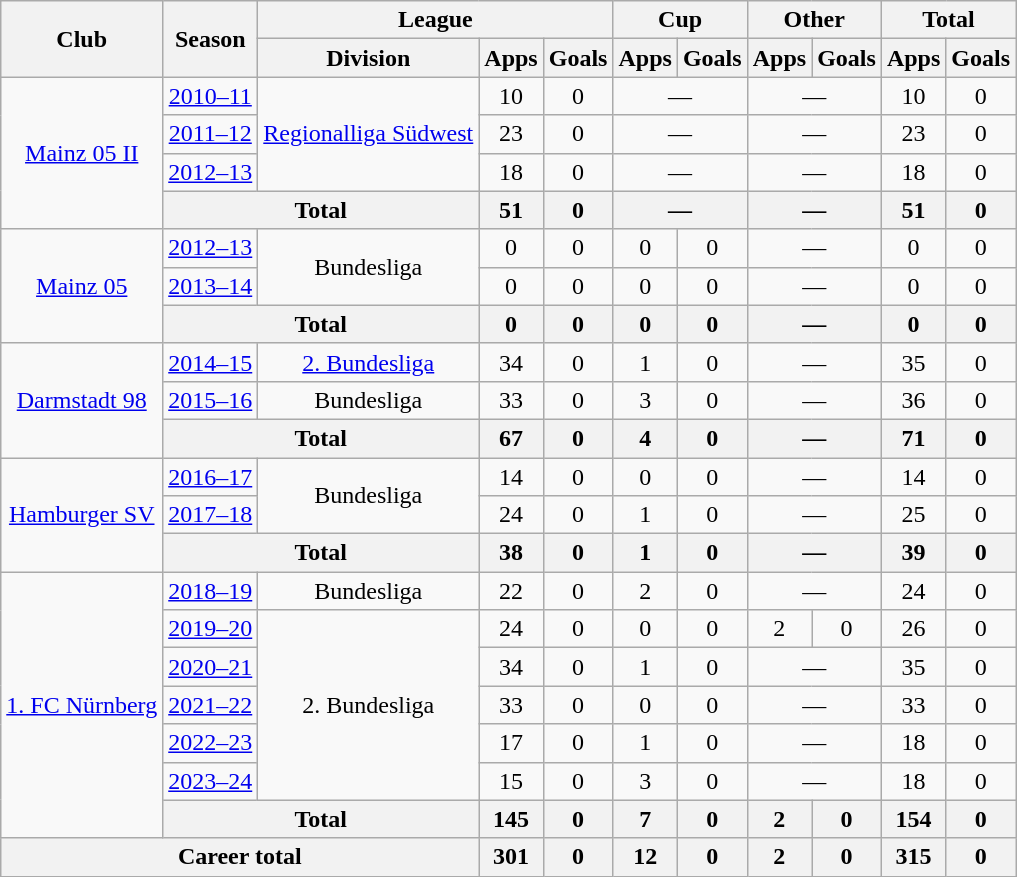<table class="wikitable" style="text-align:center">
<tr>
<th rowspan=2>Club</th>
<th rowspan=2>Season</th>
<th colspan=3>League</th>
<th colspan=2>Cup</th>
<th colspan=2>Other</th>
<th colspan=2>Total</th>
</tr>
<tr>
<th>Division</th>
<th>Apps</th>
<th>Goals</th>
<th>Apps</th>
<th>Goals</th>
<th>Apps</th>
<th>Goals</th>
<th>Apps</th>
<th>Goals</th>
</tr>
<tr>
<td rowspan="4"><a href='#'>Mainz 05 II</a></td>
<td><a href='#'>2010–11</a></td>
<td rowspan="3"><a href='#'>Regionalliga Südwest</a></td>
<td>10</td>
<td>0</td>
<td colspan="2">—</td>
<td colspan="2">—</td>
<td>10</td>
<td>0</td>
</tr>
<tr>
<td><a href='#'>2011–12</a></td>
<td>23</td>
<td>0</td>
<td colspan="2">—</td>
<td colspan="2">—</td>
<td>23</td>
<td>0</td>
</tr>
<tr>
<td><a href='#'>2012–13</a></td>
<td>18</td>
<td>0</td>
<td colspan="2">—</td>
<td colspan="2">—</td>
<td>18</td>
<td>0</td>
</tr>
<tr>
<th colspan="2">Total</th>
<th>51</th>
<th>0</th>
<th colspan="2">—</th>
<th colspan="2">—</th>
<th>51</th>
<th>0</th>
</tr>
<tr>
<td rowspan="3"><a href='#'>Mainz 05</a></td>
<td><a href='#'>2012–13</a></td>
<td rowspan="2">Bundesliga</td>
<td>0</td>
<td>0</td>
<td>0</td>
<td>0</td>
<td colspan="2">—</td>
<td>0</td>
<td>0</td>
</tr>
<tr>
<td><a href='#'>2013–14</a></td>
<td>0</td>
<td>0</td>
<td>0</td>
<td>0</td>
<td colspan="2">—</td>
<td>0</td>
<td>0</td>
</tr>
<tr>
<th colspan="2">Total</th>
<th>0</th>
<th>0</th>
<th>0</th>
<th>0</th>
<th colspan="2">—</th>
<th>0</th>
<th>0</th>
</tr>
<tr>
<td rowspan="3"><a href='#'>Darmstadt 98</a></td>
<td><a href='#'>2014–15</a></td>
<td><a href='#'>2. Bundesliga</a></td>
<td>34</td>
<td>0</td>
<td>1</td>
<td>0</td>
<td colspan="2">—</td>
<td>35</td>
<td>0</td>
</tr>
<tr>
<td><a href='#'>2015–16</a></td>
<td>Bundesliga</td>
<td>33</td>
<td>0</td>
<td>3</td>
<td>0</td>
<td colspan="2">—</td>
<td>36</td>
<td>0</td>
</tr>
<tr>
<th colspan="2">Total</th>
<th>67</th>
<th>0</th>
<th>4</th>
<th>0</th>
<th colspan="2">—</th>
<th>71</th>
<th>0</th>
</tr>
<tr>
<td rowspan="3"><a href='#'>Hamburger SV</a></td>
<td><a href='#'>2016–17</a></td>
<td rowspan="2">Bundesliga</td>
<td>14</td>
<td>0</td>
<td>0</td>
<td>0</td>
<td colspan="2">—</td>
<td>14</td>
<td>0</td>
</tr>
<tr>
<td><a href='#'>2017–18</a></td>
<td>24</td>
<td>0</td>
<td>1</td>
<td>0</td>
<td colspan="2">—</td>
<td>25</td>
<td>0</td>
</tr>
<tr>
<th colspan="2">Total</th>
<th>38</th>
<th>0</th>
<th>1</th>
<th>0</th>
<th colspan="2">—</th>
<th>39</th>
<th>0</th>
</tr>
<tr>
<td rowspan="7"><a href='#'>1. FC Nürnberg</a></td>
<td><a href='#'>2018–19</a></td>
<td>Bundesliga</td>
<td>22</td>
<td>0</td>
<td>2</td>
<td>0</td>
<td colspan="2">—</td>
<td>24</td>
<td>0</td>
</tr>
<tr>
<td><a href='#'>2019–20</a></td>
<td rowspan="5">2. Bundesliga</td>
<td>24</td>
<td>0</td>
<td>0</td>
<td>0</td>
<td>2</td>
<td>0</td>
<td>26</td>
<td>0</td>
</tr>
<tr>
<td><a href='#'>2020–21</a></td>
<td>34</td>
<td>0</td>
<td>1</td>
<td>0</td>
<td colspan="2">—</td>
<td>35</td>
<td>0</td>
</tr>
<tr>
<td><a href='#'>2021–22</a></td>
<td>33</td>
<td>0</td>
<td>0</td>
<td>0</td>
<td colspan="2">—</td>
<td>33</td>
<td>0</td>
</tr>
<tr>
<td><a href='#'>2022–23</a></td>
<td>17</td>
<td>0</td>
<td>1</td>
<td>0</td>
<td colspan="2">—</td>
<td>18</td>
<td>0</td>
</tr>
<tr>
<td><a href='#'>2023–24</a></td>
<td>15</td>
<td>0</td>
<td>3</td>
<td>0</td>
<td colspan="2">—</td>
<td>18</td>
<td>0</td>
</tr>
<tr>
<th colspan="2">Total</th>
<th>145</th>
<th>0</th>
<th>7</th>
<th>0</th>
<th>2</th>
<th>0</th>
<th>154</th>
<th>0</th>
</tr>
<tr>
<th colspan="3">Career total</th>
<th>301</th>
<th>0</th>
<th>12</th>
<th>0</th>
<th>2</th>
<th>0</th>
<th>315</th>
<th>0</th>
</tr>
</table>
